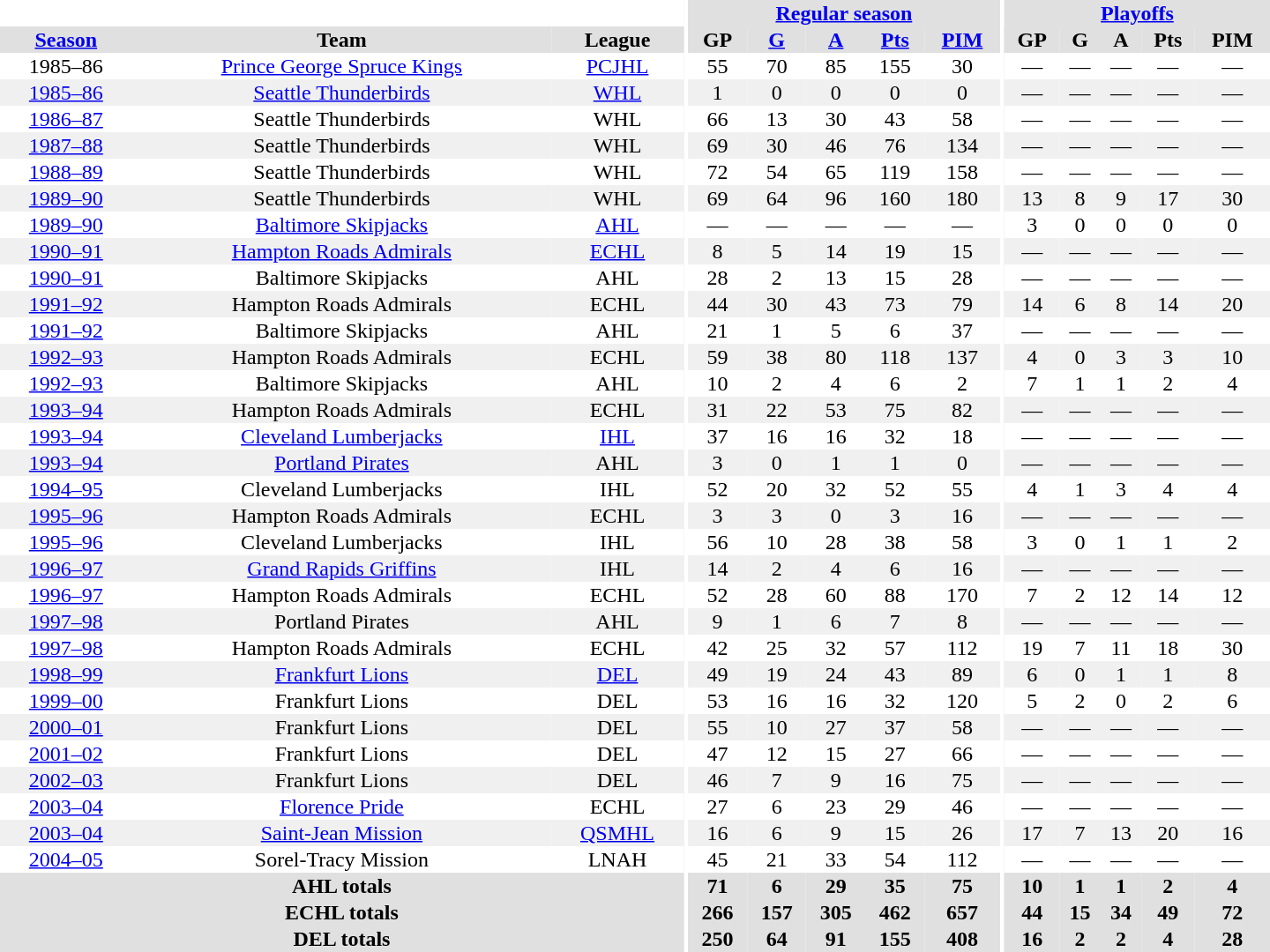<table border="0" cellpadding="1" cellspacing="0" style="text-align:center; width:60em">
<tr bgcolor="#e0e0e0">
<th colspan="3" bgcolor="#ffffff"></th>
<th rowspan="99" bgcolor="#ffffff"></th>
<th colspan="5"><a href='#'>Regular season</a></th>
<th rowspan="99" bgcolor="#ffffff"></th>
<th colspan="5"><a href='#'>Playoffs</a></th>
</tr>
<tr bgcolor="#e0e0e0">
<th><a href='#'>Season</a></th>
<th>Team</th>
<th>League</th>
<th>GP</th>
<th><a href='#'>G</a></th>
<th><a href='#'>A</a></th>
<th><a href='#'>Pts</a></th>
<th><a href='#'>PIM</a></th>
<th>GP</th>
<th>G</th>
<th>A</th>
<th>Pts</th>
<th>PIM</th>
</tr>
<tr>
<td>1985–86</td>
<td><a href='#'>Prince George Spruce Kings</a></td>
<td><a href='#'>PCJHL</a></td>
<td>55</td>
<td>70</td>
<td>85</td>
<td>155</td>
<td>30</td>
<td>—</td>
<td>—</td>
<td>—</td>
<td>—</td>
<td>—</td>
</tr>
<tr bgcolor="#f0f0f0">
<td><a href='#'>1985–86</a></td>
<td><a href='#'>Seattle Thunderbirds</a></td>
<td><a href='#'>WHL</a></td>
<td>1</td>
<td>0</td>
<td>0</td>
<td>0</td>
<td>0</td>
<td>—</td>
<td>—</td>
<td>—</td>
<td>—</td>
<td>—</td>
</tr>
<tr>
<td><a href='#'>1986–87</a></td>
<td>Seattle Thunderbirds</td>
<td>WHL</td>
<td>66</td>
<td>13</td>
<td>30</td>
<td>43</td>
<td>58</td>
<td>—</td>
<td>—</td>
<td>—</td>
<td>—</td>
<td>—</td>
</tr>
<tr bgcolor="#f0f0f0">
<td><a href='#'>1987–88</a></td>
<td>Seattle Thunderbirds</td>
<td>WHL</td>
<td>69</td>
<td>30</td>
<td>46</td>
<td>76</td>
<td>134</td>
<td>—</td>
<td>—</td>
<td>—</td>
<td>—</td>
<td>—</td>
</tr>
<tr>
<td><a href='#'>1988–89</a></td>
<td>Seattle Thunderbirds</td>
<td>WHL</td>
<td>72</td>
<td>54</td>
<td>65</td>
<td>119</td>
<td>158</td>
<td>—</td>
<td>—</td>
<td>—</td>
<td>—</td>
<td>—</td>
</tr>
<tr bgcolor="#f0f0f0">
<td><a href='#'>1989–90</a></td>
<td>Seattle Thunderbirds</td>
<td>WHL</td>
<td>69</td>
<td>64</td>
<td>96</td>
<td>160</td>
<td>180</td>
<td>13</td>
<td>8</td>
<td>9</td>
<td>17</td>
<td>30</td>
</tr>
<tr>
<td><a href='#'>1989–90</a></td>
<td><a href='#'>Baltimore Skipjacks</a></td>
<td><a href='#'>AHL</a></td>
<td>—</td>
<td>—</td>
<td>—</td>
<td>—</td>
<td>—</td>
<td>3</td>
<td>0</td>
<td>0</td>
<td>0</td>
<td>0</td>
</tr>
<tr bgcolor="#f0f0f0">
<td><a href='#'>1990–91</a></td>
<td><a href='#'>Hampton Roads Admirals</a></td>
<td><a href='#'>ECHL</a></td>
<td>8</td>
<td>5</td>
<td>14</td>
<td>19</td>
<td>15</td>
<td>—</td>
<td>—</td>
<td>—</td>
<td>—</td>
<td>—</td>
</tr>
<tr>
<td><a href='#'>1990–91</a></td>
<td>Baltimore Skipjacks</td>
<td>AHL</td>
<td>28</td>
<td>2</td>
<td>13</td>
<td>15</td>
<td>28</td>
<td>—</td>
<td>—</td>
<td>—</td>
<td>—</td>
<td>—</td>
</tr>
<tr bgcolor="#f0f0f0">
<td><a href='#'>1991–92</a></td>
<td>Hampton Roads Admirals</td>
<td>ECHL</td>
<td>44</td>
<td>30</td>
<td>43</td>
<td>73</td>
<td>79</td>
<td>14</td>
<td>6</td>
<td>8</td>
<td>14</td>
<td>20</td>
</tr>
<tr>
<td><a href='#'>1991–92</a></td>
<td>Baltimore Skipjacks</td>
<td>AHL</td>
<td>21</td>
<td>1</td>
<td>5</td>
<td>6</td>
<td>37</td>
<td>—</td>
<td>—</td>
<td>—</td>
<td>—</td>
<td>—</td>
</tr>
<tr bgcolor="#f0f0f0">
<td><a href='#'>1992–93</a></td>
<td>Hampton Roads Admirals</td>
<td>ECHL</td>
<td>59</td>
<td>38</td>
<td>80</td>
<td>118</td>
<td>137</td>
<td>4</td>
<td>0</td>
<td>3</td>
<td>3</td>
<td>10</td>
</tr>
<tr>
<td><a href='#'>1992–93</a></td>
<td>Baltimore Skipjacks</td>
<td>AHL</td>
<td>10</td>
<td>2</td>
<td>4</td>
<td>6</td>
<td>2</td>
<td>7</td>
<td>1</td>
<td>1</td>
<td>2</td>
<td>4</td>
</tr>
<tr bgcolor="#f0f0f0">
<td><a href='#'>1993–94</a></td>
<td>Hampton Roads Admirals</td>
<td>ECHL</td>
<td>31</td>
<td>22</td>
<td>53</td>
<td>75</td>
<td>82</td>
<td>—</td>
<td>—</td>
<td>—</td>
<td>—</td>
<td>—</td>
</tr>
<tr>
<td><a href='#'>1993–94</a></td>
<td><a href='#'>Cleveland Lumberjacks</a></td>
<td><a href='#'>IHL</a></td>
<td>37</td>
<td>16</td>
<td>16</td>
<td>32</td>
<td>18</td>
<td>—</td>
<td>—</td>
<td>—</td>
<td>—</td>
<td>—</td>
</tr>
<tr bgcolor="#f0f0f0">
<td><a href='#'>1993–94</a></td>
<td><a href='#'>Portland Pirates</a></td>
<td>AHL</td>
<td>3</td>
<td>0</td>
<td>1</td>
<td>1</td>
<td>0</td>
<td>—</td>
<td>—</td>
<td>—</td>
<td>—</td>
<td>—</td>
</tr>
<tr>
<td><a href='#'>1994–95</a></td>
<td>Cleveland Lumberjacks</td>
<td>IHL</td>
<td>52</td>
<td>20</td>
<td>32</td>
<td>52</td>
<td>55</td>
<td>4</td>
<td>1</td>
<td>3</td>
<td>4</td>
<td>4</td>
</tr>
<tr bgcolor="#f0f0f0">
<td><a href='#'>1995–96</a></td>
<td>Hampton Roads Admirals</td>
<td>ECHL</td>
<td>3</td>
<td>3</td>
<td>0</td>
<td>3</td>
<td>16</td>
<td>—</td>
<td>—</td>
<td>—</td>
<td>—</td>
<td>—</td>
</tr>
<tr>
<td><a href='#'>1995–96</a></td>
<td>Cleveland Lumberjacks</td>
<td>IHL</td>
<td>56</td>
<td>10</td>
<td>28</td>
<td>38</td>
<td>58</td>
<td>3</td>
<td>0</td>
<td>1</td>
<td>1</td>
<td>2</td>
</tr>
<tr bgcolor="#f0f0f0">
<td><a href='#'>1996–97</a></td>
<td><a href='#'>Grand Rapids Griffins</a></td>
<td>IHL</td>
<td>14</td>
<td>2</td>
<td>4</td>
<td>6</td>
<td>16</td>
<td>—</td>
<td>—</td>
<td>—</td>
<td>—</td>
<td>—</td>
</tr>
<tr>
<td><a href='#'>1996–97</a></td>
<td>Hampton Roads Admirals</td>
<td>ECHL</td>
<td>52</td>
<td>28</td>
<td>60</td>
<td>88</td>
<td>170</td>
<td>7</td>
<td>2</td>
<td>12</td>
<td>14</td>
<td>12</td>
</tr>
<tr bgcolor="#f0f0f0">
<td><a href='#'>1997–98</a></td>
<td>Portland Pirates</td>
<td>AHL</td>
<td>9</td>
<td>1</td>
<td>6</td>
<td>7</td>
<td>8</td>
<td>—</td>
<td>—</td>
<td>—</td>
<td>—</td>
<td>—</td>
</tr>
<tr>
<td><a href='#'>1997–98</a></td>
<td>Hampton Roads Admirals</td>
<td>ECHL</td>
<td>42</td>
<td>25</td>
<td>32</td>
<td>57</td>
<td>112</td>
<td>19</td>
<td>7</td>
<td>11</td>
<td>18</td>
<td>30</td>
</tr>
<tr bgcolor="#f0f0f0">
<td><a href='#'>1998–99</a></td>
<td><a href='#'>Frankfurt Lions</a></td>
<td><a href='#'>DEL</a></td>
<td>49</td>
<td>19</td>
<td>24</td>
<td>43</td>
<td>89</td>
<td>6</td>
<td>0</td>
<td>1</td>
<td>1</td>
<td>8</td>
</tr>
<tr>
<td><a href='#'>1999–00</a></td>
<td>Frankfurt Lions</td>
<td>DEL</td>
<td>53</td>
<td>16</td>
<td>16</td>
<td>32</td>
<td>120</td>
<td>5</td>
<td>2</td>
<td>0</td>
<td>2</td>
<td>6</td>
</tr>
<tr bgcolor="#f0f0f0">
<td><a href='#'>2000–01</a></td>
<td>Frankfurt Lions</td>
<td>DEL</td>
<td>55</td>
<td>10</td>
<td>27</td>
<td>37</td>
<td>58</td>
<td>—</td>
<td>—</td>
<td>—</td>
<td>—</td>
<td>—</td>
</tr>
<tr>
<td><a href='#'>2001–02</a></td>
<td>Frankfurt Lions</td>
<td>DEL</td>
<td>47</td>
<td>12</td>
<td>15</td>
<td>27</td>
<td>66</td>
<td>—</td>
<td>—</td>
<td>—</td>
<td>—</td>
<td>—</td>
</tr>
<tr bgcolor="#f0f0f0">
<td><a href='#'>2002–03</a></td>
<td>Frankfurt Lions</td>
<td>DEL</td>
<td>46</td>
<td>7</td>
<td>9</td>
<td>16</td>
<td>75</td>
<td>—</td>
<td>—</td>
<td>—</td>
<td>—</td>
<td>—</td>
</tr>
<tr>
<td><a href='#'>2003–04</a></td>
<td><a href='#'>Florence Pride</a></td>
<td>ECHL</td>
<td>27</td>
<td>6</td>
<td>23</td>
<td>29</td>
<td>46</td>
<td>—</td>
<td>—</td>
<td>—</td>
<td>—</td>
<td>—</td>
</tr>
<tr bgcolor="#f0f0f0">
<td><a href='#'>2003–04</a></td>
<td><a href='#'>Saint-Jean Mission</a></td>
<td><a href='#'>QSMHL</a></td>
<td>16</td>
<td>6</td>
<td>9</td>
<td>15</td>
<td>26</td>
<td>17</td>
<td>7</td>
<td>13</td>
<td>20</td>
<td>16</td>
</tr>
<tr>
<td><a href='#'>2004–05</a></td>
<td>Sorel-Tracy Mission</td>
<td>LNAH</td>
<td>45</td>
<td>21</td>
<td>33</td>
<td>54</td>
<td>112</td>
<td>—</td>
<td>—</td>
<td>—</td>
<td>—</td>
<td>—</td>
</tr>
<tr>
</tr>
<tr ALIGN="center" bgcolor="#e0e0e0">
<th colspan="3">AHL totals</th>
<th ALIGN="center">71</th>
<th ALIGN="center">6</th>
<th ALIGN="center">29</th>
<th ALIGN="center">35</th>
<th ALIGN="center">75</th>
<th ALIGN="center">10</th>
<th ALIGN="center">1</th>
<th ALIGN="center">1</th>
<th ALIGN="center">2</th>
<th ALIGN="center">4</th>
</tr>
<tr>
</tr>
<tr ALIGN="center" bgcolor="#e0e0e0">
<th colspan="3">ECHL totals</th>
<th ALIGN="center">266</th>
<th ALIGN="center">157</th>
<th ALIGN="center">305</th>
<th ALIGN="center">462</th>
<th ALIGN="center">657</th>
<th ALIGN="center">44</th>
<th ALIGN="center">15</th>
<th ALIGN="center">34</th>
<th ALIGN="center">49</th>
<th ALIGN="center">72</th>
</tr>
<tr>
</tr>
<tr ALIGN="center" bgcolor="#e0e0e0">
<th colspan="3">DEL totals</th>
<th ALIGN="center">250</th>
<th ALIGN="center">64</th>
<th ALIGN="center">91</th>
<th ALIGN="center">155</th>
<th ALIGN="center">408</th>
<th ALIGN="center">16</th>
<th ALIGN="center">2</th>
<th ALIGN="center">2</th>
<th ALIGN="center">4</th>
<th ALIGN="center">28</th>
</tr>
</table>
